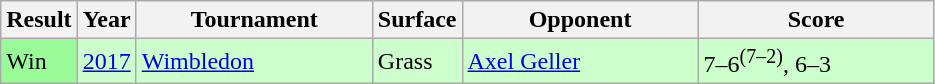<table class="wikitable">
<tr>
<th>Result</th>
<th>Year</th>
<th width=150>Tournament</th>
<th>Surface</th>
<th width=150>Opponent</th>
<th width=150>Score</th>
</tr>
<tr style="background:#cfc;">
<td bgcolor=98fb98>Win</td>
<td><a href='#'>2017</a></td>
<td><a href='#'>Wimbledon</a></td>
<td>Grass</td>
<td> <a href='#'>Axel Geller</a></td>
<td>7–6<sup>(7–2)</sup>, 6–3</td>
</tr>
</table>
